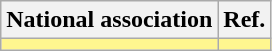<table class="wikitable">
<tr>
<th>National association</th>
<th>Ref.</th>
</tr>
<tr bgcolor="#FFF68F">
<td><strong></strong></td>
<td></td>
</tr>
</table>
